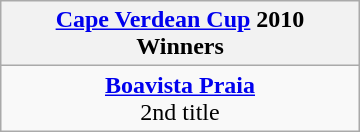<table class="wikitable" style="margin: 0 auto; width: 240px;">
<tr>
<th><a href='#'>Cape Verdean Cup</a> 2010<br>Winners</th>
</tr>
<tr>
<td align=center><strong><a href='#'>Boavista Praia</a></strong><br>2nd title</td>
</tr>
</table>
